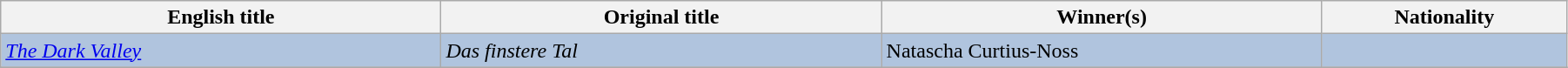<table class="wikitable" width="95%" cellpadding="5">
<tr>
<th width="18%">English title</th>
<th width="18%">Original title</th>
<th width="18%">Winner(s)</th>
<th width="10%">Nationality</th>
</tr>
<tr style="background:#B0C4DE;">
<td><em><a href='#'>The Dark Valley</a></em></td>
<td><em>Das finstere Tal</em></td>
<td>Natascha Curtius-Noss</td>
<td></td>
</tr>
<tr>
</tr>
</table>
